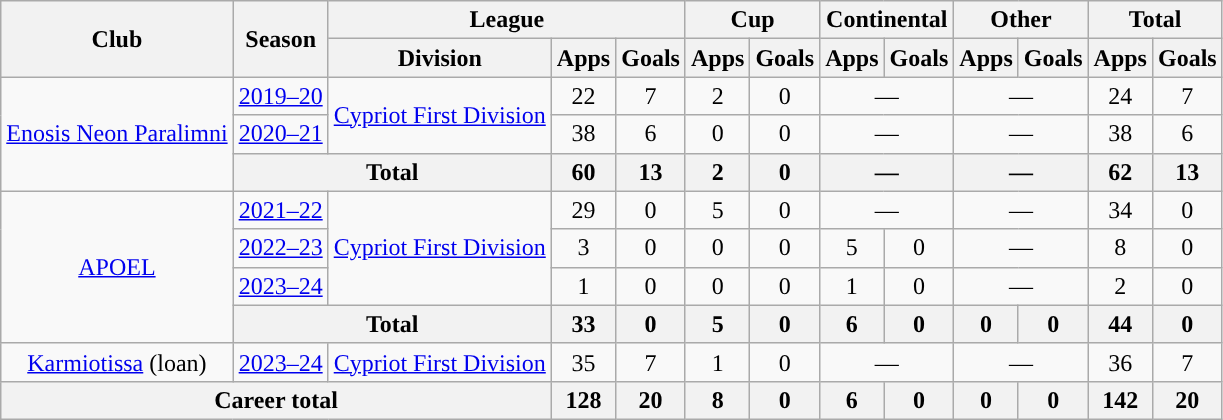<table class="wikitable" style="text-align:center">
<tr>
<th rowspan=2>Club</th>
<th rowspan=2>Season</th>
<th colspan=3>League</th>
<th colspan=2>Cup</th>
<th colspan=2>Continental</th>
<th colspan=2>Other</th>
<th colspan=2>Total</th>
</tr>
<tr>
<th>Division</th>
<th>Apps</th>
<th>Goals</th>
<th>Apps</th>
<th>Goals</th>
<th>Apps</th>
<th>Goals</th>
<th>Apps</th>
<th>Goals</th>
<th>Apps</th>
<th>Goals</th>
</tr>
<tr>
<td rowspan="3"><a href='#'>Enosis Neon Paralimni</a></td>
<td><a href='#'>2019–20</a></td>
<td rowspan="2"><a href='#'>Cypriot First Division</a></td>
<td>22</td>
<td>7</td>
<td>2</td>
<td>0</td>
<td colspan="2">—</td>
<td colspan="2">—</td>
<td>24</td>
<td>7</td>
</tr>
<tr>
<td><a href='#'>2020–21</a></td>
<td>38</td>
<td>6</td>
<td>0</td>
<td>0</td>
<td colspan="2">—</td>
<td colspan="2">—</td>
<td>38</td>
<td>6</td>
</tr>
<tr>
<th colspan="2">Total</th>
<th>60</th>
<th>13</th>
<th>2</th>
<th>0</th>
<th colspan="2">—</th>
<th colspan="2">—</th>
<th>62</th>
<th>13</th>
</tr>
<tr>
<td rowspan="4"><a href='#'>APOEL</a></td>
<td><a href='#'>2021–22</a></td>
<td rowspan="3"><a href='#'>Cypriot First Division</a></td>
<td>29</td>
<td>0</td>
<td>5</td>
<td>0</td>
<td colspan="2">—</td>
<td colspan="2">—</td>
<td>34</td>
<td>0</td>
</tr>
<tr>
<td><a href='#'>2022–23</a></td>
<td>3</td>
<td>0</td>
<td>0</td>
<td>0</td>
<td>5</td>
<td>0</td>
<td colspan="2">—</td>
<td>8</td>
<td>0</td>
</tr>
<tr>
<td><a href='#'>2023–24</a></td>
<td>1</td>
<td>0</td>
<td>0</td>
<td>0</td>
<td>1</td>
<td>0</td>
<td colspan="2">—</td>
<td>2</td>
<td>0</td>
</tr>
<tr>
<th colspan="2">Total</th>
<th>33</th>
<th>0</th>
<th>5</th>
<th>0</th>
<th>6</th>
<th>0</th>
<th>0</th>
<th>0</th>
<th>44</th>
<th>0</th>
</tr>
<tr>
<td><a href='#'>Karmiotissa</a> (loan)</td>
<td><a href='#'>2023–24</a></td>
<td><a href='#'>Cypriot First Division</a></td>
<td>35</td>
<td>7</td>
<td>1</td>
<td>0</td>
<td colspan="2">—</td>
<td colspan="2">—</td>
<td>36</td>
<td>7</td>
</tr>
<tr>
<th colspan=3>Career total</th>
<th>128</th>
<th>20</th>
<th>8</th>
<th>0</th>
<th>6</th>
<th>0</th>
<th>0</th>
<th>0</th>
<th>142</th>
<th>20</th>
</tr>
</table>
